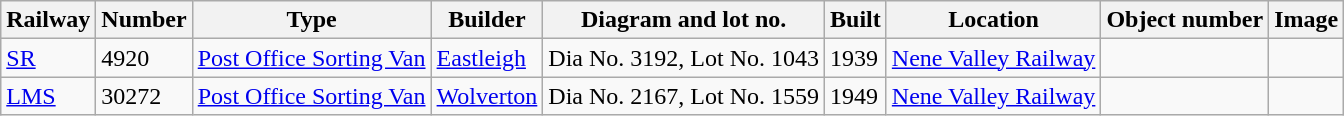<table class="wikitable sortable">
<tr>
<th>Railway</th>
<th>Number</th>
<th>Type</th>
<th>Builder</th>
<th>Diagram and lot no.</th>
<th>Built</th>
<th>Location</th>
<th>Object number</th>
<th>Image</th>
</tr>
<tr>
<td><a href='#'>SR</a></td>
<td>4920</td>
<td><a href='#'>Post Office Sorting Van</a></td>
<td><a href='#'>Eastleigh</a></td>
<td>Dia No. 3192, Lot No. 1043</td>
<td>1939</td>
<td><a href='#'>Nene Valley Railway</a></td>
<td></td>
<td></td>
</tr>
<tr>
<td><a href='#'>LMS</a></td>
<td>30272</td>
<td><a href='#'>Post Office Sorting Van</a></td>
<td><a href='#'>Wolverton</a></td>
<td>Dia No. 2167, Lot No. 1559</td>
<td>1949</td>
<td><a href='#'>Nene Valley Railway</a></td>
<td></td>
<td></td>
</tr>
</table>
